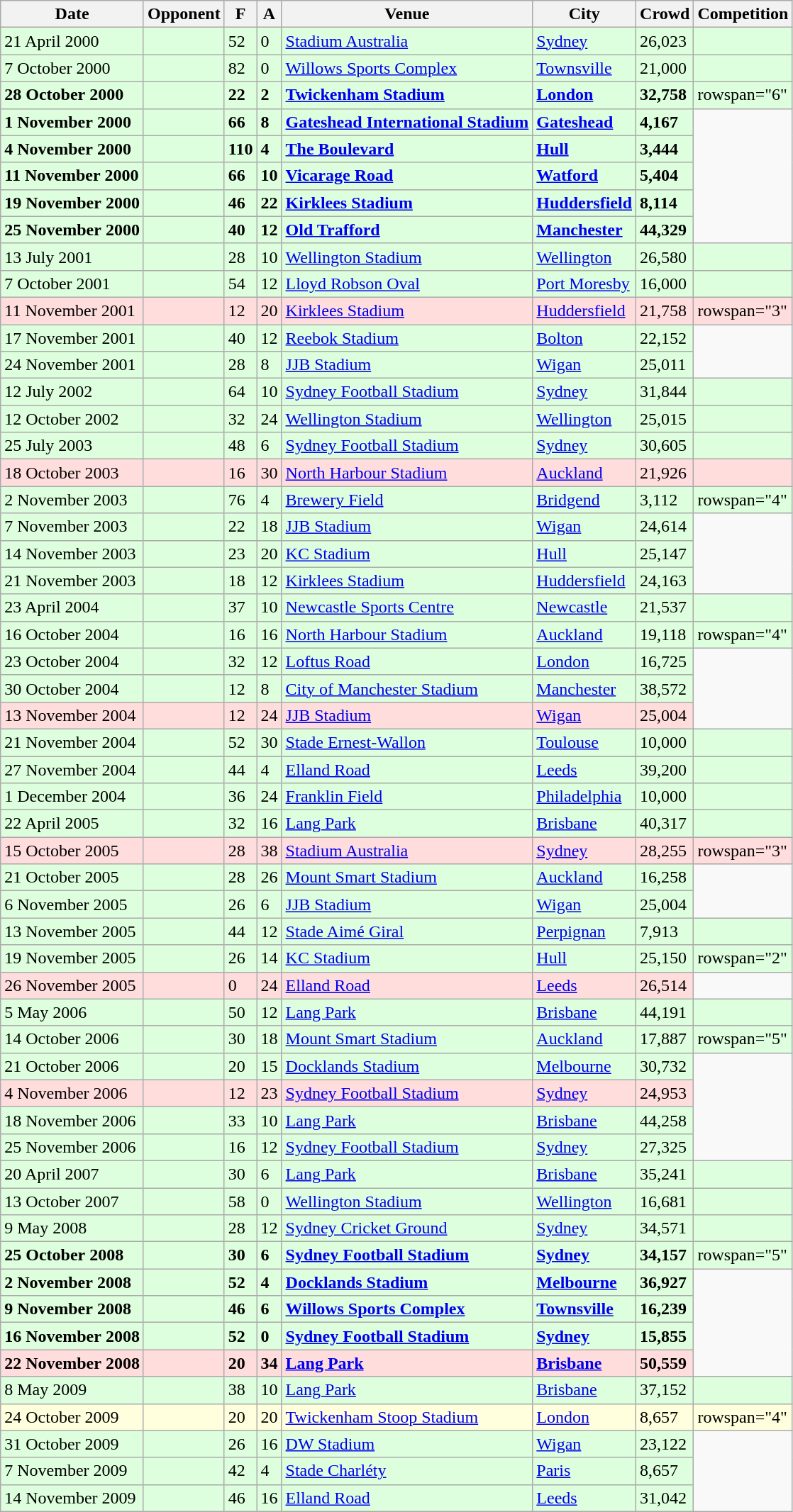<table class="wikitable sortable">
<tr>
<th>Date</th>
<th>Opponent</th>
<th>F</th>
<th>A</th>
<th>Venue</th>
<th>City</th>
<th>Crowd</th>
<th>Competition</th>
</tr>
<tr style="background:#ddffdd;">
<td>21 April 2000</td>
<td></td>
<td>52</td>
<td>0</td>
<td><a href='#'>Stadium Australia</a></td>
<td><a href='#'>Sydney</a></td>
<td>26,023</td>
<td></td>
</tr>
<tr style="background:#ddffdd;">
<td>7 October 2000</td>
<td></td>
<td>82</td>
<td>0</td>
<td><a href='#'>Willows Sports Complex</a></td>
<td><a href='#'>Townsville</a></td>
<td>21,000</td>
<td></td>
</tr>
<tr style="background:#ddffdd;">
<td><strong>28 October</strong> <strong>2000</strong></td>
<td><strong></strong></td>
<td><strong>22</strong></td>
<td><strong>2</strong></td>
<td><strong><a href='#'>Twickenham Stadium</a></strong></td>
<td><strong><a href='#'>London</a></strong></td>
<td><strong>32,758</strong></td>
<td>rowspan="6" </td>
</tr>
<tr style="background:#ddffdd;">
<td><strong>1 November</strong> <strong>2000</strong></td>
<td><strong></strong></td>
<td><strong>66</strong></td>
<td><strong>8</strong></td>
<td><strong><a href='#'>Gateshead International Stadium</a></strong></td>
<td><strong><a href='#'>Gateshead</a></strong></td>
<td><strong>4,167</strong></td>
</tr>
<tr style="background:#ddffdd;">
<td><strong>4 November</strong> <strong>2000</strong></td>
<td><strong></strong></td>
<td><strong>110</strong></td>
<td><strong>4</strong></td>
<td><strong><a href='#'>The Boulevard</a></strong></td>
<td><strong><a href='#'>Hull</a></strong></td>
<td><strong>3,444</strong></td>
</tr>
<tr style="background:#ddffdd;">
<td><strong>11 November</strong> <strong>2000</strong></td>
<td><strong></strong></td>
<td><strong>66</strong></td>
<td><strong>10</strong></td>
<td><strong><a href='#'>Vicarage Road</a></strong></td>
<td><strong><a href='#'>Watford</a></strong></td>
<td><strong>5,404</strong></td>
</tr>
<tr style="background:#ddffdd;">
<td><strong>19 November</strong> <strong>2000</strong></td>
<td><strong></strong></td>
<td><strong>46</strong></td>
<td><strong>22</strong></td>
<td><strong><a href='#'>Kirklees Stadium</a></strong></td>
<td><strong><a href='#'>Huddersfield</a></strong></td>
<td><strong>8,114</strong></td>
</tr>
<tr style="background:#ddffdd;">
<td><strong>25 November</strong> <strong>2000</strong></td>
<td><strong></strong></td>
<td><strong>40</strong></td>
<td><strong>12</strong></td>
<td><strong><a href='#'>Old Trafford</a></strong></td>
<td><strong><a href='#'>Manchester</a></strong></td>
<td><strong>44,329</strong></td>
</tr>
<tr style="background:#ddffdd;">
<td>13 July 2001</td>
<td></td>
<td>28</td>
<td>10</td>
<td><a href='#'>Wellington Stadium</a></td>
<td><a href='#'>Wellington</a></td>
<td>26,580</td>
<td></td>
</tr>
<tr style="background:#ddffdd;">
<td>7 October 2001</td>
<td></td>
<td>54</td>
<td>12</td>
<td><a href='#'>Lloyd Robson Oval</a></td>
<td><a href='#'>Port Moresby</a></td>
<td>16,000</td>
<td></td>
</tr>
<tr style="background:#ffdddd;">
<td>11 November 2001</td>
<td></td>
<td>12</td>
<td>20</td>
<td><a href='#'>Kirklees Stadium</a></td>
<td><a href='#'>Huddersfield</a></td>
<td>21,758</td>
<td>rowspan="3" </td>
</tr>
<tr style="background:#ddffdd;">
<td>17 November 2001</td>
<td></td>
<td>40</td>
<td>12</td>
<td><a href='#'>Reebok Stadium</a></td>
<td><a href='#'>Bolton</a></td>
<td>22,152</td>
</tr>
<tr style="background:#ddffdd;">
<td>24 November 2001</td>
<td></td>
<td>28</td>
<td>8</td>
<td><a href='#'>JJB Stadium</a></td>
<td><a href='#'>Wigan</a></td>
<td>25,011</td>
</tr>
<tr style="background:#ddffdd;">
<td>12 July 2002</td>
<td></td>
<td>64</td>
<td>10</td>
<td><a href='#'>Sydney Football Stadium</a></td>
<td><a href='#'>Sydney</a></td>
<td>31,844</td>
<td></td>
</tr>
<tr style="background:#ddffdd;">
<td>12 October 2002</td>
<td></td>
<td>32</td>
<td>24</td>
<td><a href='#'>Wellington Stadium</a></td>
<td><a href='#'>Wellington</a></td>
<td>25,015</td>
<td></td>
</tr>
<tr style="background:#ddffdd;">
<td>25 July 2003</td>
<td></td>
<td>48</td>
<td>6</td>
<td><a href='#'>Sydney Football Stadium</a></td>
<td><a href='#'>Sydney</a></td>
<td>30,605</td>
<td></td>
</tr>
<tr style="background:#ffdddd;">
<td>18 October 2003</td>
<td></td>
<td>16</td>
<td>30</td>
<td><a href='#'>North Harbour Stadium</a></td>
<td><a href='#'>Auckland</a></td>
<td>21,926</td>
<td></td>
</tr>
<tr style="background:#ddffdd;">
<td>2 November 2003</td>
<td></td>
<td>76</td>
<td>4</td>
<td><a href='#'>Brewery Field</a></td>
<td><a href='#'>Bridgend</a></td>
<td>3,112</td>
<td>rowspan="4" </td>
</tr>
<tr style="background:#ddffdd;">
<td>7 November 2003</td>
<td></td>
<td>22</td>
<td>18</td>
<td><a href='#'>JJB Stadium</a></td>
<td><a href='#'>Wigan</a></td>
<td>24,614</td>
</tr>
<tr style="background:#ddffdd;">
<td>14 November 2003</td>
<td></td>
<td>23</td>
<td>20</td>
<td><a href='#'>KC Stadium</a></td>
<td><a href='#'>Hull</a></td>
<td>25,147</td>
</tr>
<tr style="background:#ddffdd;">
<td>21 November 2003</td>
<td></td>
<td>18</td>
<td>12</td>
<td><a href='#'>Kirklees Stadium</a></td>
<td><a href='#'>Huddersfield</a></td>
<td>24,163</td>
</tr>
<tr style="background:#ddffdd;">
<td>23 April 2004</td>
<td></td>
<td>37</td>
<td>10</td>
<td><a href='#'>Newcastle Sports Centre</a></td>
<td><a href='#'>Newcastle</a></td>
<td>21,537</td>
<td></td>
</tr>
<tr style="background:#ddffdd;">
<td>16 October 2004</td>
<td></td>
<td>16</td>
<td>16</td>
<td><a href='#'>North Harbour Stadium</a></td>
<td><a href='#'>Auckland</a></td>
<td>19,118</td>
<td>rowspan="4" </td>
</tr>
<tr style="background:#ddffdd;">
<td>23 October 2004</td>
<td></td>
<td>32</td>
<td>12</td>
<td><a href='#'>Loftus Road</a></td>
<td><a href='#'>London</a></td>
<td>16,725</td>
</tr>
<tr style="background:#ddffdd;">
<td>30 October 2004</td>
<td></td>
<td>12</td>
<td>8</td>
<td><a href='#'>City of Manchester Stadium</a></td>
<td><a href='#'>Manchester</a></td>
<td>38,572</td>
</tr>
<tr style="background:#ffdddd;">
<td>13 November 2004</td>
<td></td>
<td>12</td>
<td>24</td>
<td><a href='#'>JJB Stadium</a></td>
<td><a href='#'>Wigan</a></td>
<td>25,004</td>
</tr>
<tr style="background:#ddffdd;">
<td>21 November 2004</td>
<td></td>
<td>52</td>
<td>30</td>
<td><a href='#'>Stade Ernest-Wallon</a></td>
<td><a href='#'>Toulouse</a></td>
<td>10,000</td>
<td></td>
</tr>
<tr style="background:#ddffdd;">
<td>27 November 2004</td>
<td></td>
<td>44</td>
<td>4</td>
<td><a href='#'>Elland Road</a></td>
<td><a href='#'>Leeds</a></td>
<td>39,200</td>
<td></td>
</tr>
<tr style="background:#ddffdd;">
<td>1 December 2004</td>
<td></td>
<td>36</td>
<td>24</td>
<td><a href='#'>Franklin Field</a></td>
<td><a href='#'>Philadelphia</a></td>
<td>10,000</td>
<td></td>
</tr>
<tr style="background:#ddffdd;">
<td>22 April 2005</td>
<td></td>
<td>32</td>
<td>16</td>
<td><a href='#'>Lang Park</a></td>
<td><a href='#'>Brisbane</a></td>
<td>40,317</td>
<td></td>
</tr>
<tr style="background:#ffdddd;">
<td>15 October 2005</td>
<td></td>
<td>28</td>
<td>38</td>
<td><a href='#'>Stadium Australia</a></td>
<td><a href='#'>Sydney</a></td>
<td>28,255</td>
<td>rowspan="3" </td>
</tr>
<tr style="background:#ddffdd;">
<td>21 October 2005</td>
<td></td>
<td>28</td>
<td>26</td>
<td><a href='#'>Mount Smart Stadium</a></td>
<td><a href='#'>Auckland</a></td>
<td>16,258</td>
</tr>
<tr style="background:#ddffdd;">
<td>6 November 2005</td>
<td></td>
<td>26</td>
<td>6</td>
<td><a href='#'>JJB Stadium</a></td>
<td><a href='#'>Wigan</a></td>
<td>25,004</td>
</tr>
<tr style="background:#ddffdd;">
<td>13 November 2005</td>
<td></td>
<td>44</td>
<td>12</td>
<td><a href='#'>Stade Aimé Giral</a></td>
<td><a href='#'>Perpignan</a></td>
<td>7,913</td>
<td></td>
</tr>
<tr style="background:#ddffdd;">
<td>19 November 2005</td>
<td></td>
<td>26</td>
<td>14</td>
<td><a href='#'>KC Stadium</a></td>
<td><a href='#'>Hull</a></td>
<td>25,150</td>
<td>rowspan="2" </td>
</tr>
<tr style="background:#ffdddd;">
<td>26 November 2005</td>
<td></td>
<td>0</td>
<td>24</td>
<td><a href='#'>Elland Road</a></td>
<td><a href='#'>Leeds</a></td>
<td>26,514</td>
</tr>
<tr style="background:#ddffdd;">
<td>5 May 2006</td>
<td></td>
<td>50</td>
<td>12</td>
<td><a href='#'>Lang Park</a></td>
<td><a href='#'>Brisbane</a></td>
<td>44,191</td>
<td></td>
</tr>
<tr style="background:#ddffdd;">
<td>14 October 2006</td>
<td></td>
<td>30</td>
<td>18</td>
<td><a href='#'>Mount Smart Stadium</a></td>
<td><a href='#'>Auckland</a></td>
<td>17,887</td>
<td>rowspan="5" </td>
</tr>
<tr style="background:#ddffdd;">
<td>21 October 2006</td>
<td></td>
<td>20</td>
<td>15</td>
<td><a href='#'>Docklands Stadium</a></td>
<td><a href='#'>Melbourne</a></td>
<td>30,732</td>
</tr>
<tr style="background:#ffdddd;">
<td>4 November 2006</td>
<td></td>
<td>12</td>
<td>23</td>
<td><a href='#'>Sydney Football Stadium</a></td>
<td><a href='#'>Sydney</a></td>
<td>24,953</td>
</tr>
<tr style="background:#ddffdd;">
<td>18 November 2006</td>
<td></td>
<td>33</td>
<td>10</td>
<td><a href='#'>Lang Park</a></td>
<td><a href='#'>Brisbane</a></td>
<td>44,258</td>
</tr>
<tr style="background:#ddffdd;">
<td>25 November 2006</td>
<td></td>
<td>16</td>
<td>12</td>
<td><a href='#'>Sydney Football Stadium</a></td>
<td><a href='#'>Sydney</a></td>
<td>27,325</td>
</tr>
<tr style="background:#ddffdd;">
<td>20 April 2007</td>
<td></td>
<td>30</td>
<td>6</td>
<td><a href='#'>Lang Park</a></td>
<td><a href='#'>Brisbane</a></td>
<td>35,241</td>
<td></td>
</tr>
<tr style="background:#ddffdd;">
<td>13 October 2007</td>
<td></td>
<td>58</td>
<td>0</td>
<td><a href='#'>Wellington Stadium</a></td>
<td><a href='#'>Wellington</a></td>
<td>16,681</td>
<td></td>
</tr>
<tr style="background:#ddffdd;">
<td>9 May 2008</td>
<td></td>
<td>28</td>
<td>12</td>
<td><a href='#'>Sydney Cricket Ground</a></td>
<td><a href='#'>Sydney</a></td>
<td>34,571</td>
<td></td>
</tr>
<tr style="background:#ddffdd;">
<td><strong>25 October</strong> <strong>2008</strong></td>
<td><strong></strong></td>
<td><strong>30</strong></td>
<td><strong>6</strong></td>
<td><strong><a href='#'>Sydney Football Stadium</a></strong></td>
<td><strong><a href='#'>Sydney</a></strong></td>
<td><strong>34,157</strong></td>
<td>rowspan="5" </td>
</tr>
<tr style="background:#ddffdd;">
<td><strong>2 November</strong> <strong>2008</strong></td>
<td><strong></strong></td>
<td><strong>52</strong></td>
<td><strong>4</strong></td>
<td><strong><a href='#'>Docklands Stadium</a></strong></td>
<td><strong><a href='#'>Melbourne</a></strong></td>
<td><strong>36,927</strong></td>
</tr>
<tr style="background:#ddffdd;">
<td><strong>9 November</strong> <strong>2008</strong></td>
<td><strong></strong></td>
<td><strong>46</strong></td>
<td><strong>6</strong></td>
<td><strong><a href='#'>Willows Sports Complex</a></strong></td>
<td><strong><a href='#'>Townsville</a></strong></td>
<td><strong>16,239</strong></td>
</tr>
<tr style="background:#ddffdd;">
<td><strong>16 November</strong> <strong>2008</strong></td>
<td><strong></strong></td>
<td><strong>52</strong></td>
<td><strong>0</strong></td>
<td><strong><a href='#'>Sydney Football Stadium</a></strong></td>
<td><strong><a href='#'>Sydney</a></strong></td>
<td><strong>15,855</strong></td>
</tr>
<tr style="background:#ffdddd;">
<td><strong>22 November</strong> <strong>2008</strong></td>
<td><strong></strong></td>
<td><strong>20</strong></td>
<td><strong>34</strong></td>
<td><strong><a href='#'>Lang Park</a></strong></td>
<td><strong><a href='#'>Brisbane</a></strong></td>
<td><strong>50,559</strong></td>
</tr>
<tr style="background:#ddffdd;">
<td>8 May 2009</td>
<td></td>
<td>38</td>
<td>10</td>
<td><a href='#'>Lang Park</a></td>
<td><a href='#'>Brisbane</a></td>
<td>37,152</td>
<td></td>
</tr>
<tr style="background:#ffffdd;">
<td>24 October 2009</td>
<td></td>
<td>20</td>
<td>20</td>
<td><a href='#'>Twickenham Stoop Stadium</a></td>
<td><a href='#'>London</a></td>
<td>8,657</td>
<td>rowspan="4" </td>
</tr>
<tr style="background:#ddffdd;">
<td>31 October 2009</td>
<td></td>
<td>26</td>
<td>16</td>
<td><a href='#'>DW Stadium</a></td>
<td><a href='#'>Wigan</a></td>
<td>23,122</td>
</tr>
<tr style="background:#ddffdd;">
<td>7 November 2009</td>
<td></td>
<td>42</td>
<td>4</td>
<td><a href='#'>Stade Charléty</a></td>
<td><a href='#'>Paris</a></td>
<td>8,657</td>
</tr>
<tr style="background:#ddffdd;">
<td>14 November 2009</td>
<td></td>
<td>46</td>
<td>16</td>
<td><a href='#'>Elland Road</a></td>
<td><a href='#'>Leeds</a></td>
<td>31,042</td>
</tr>
</table>
